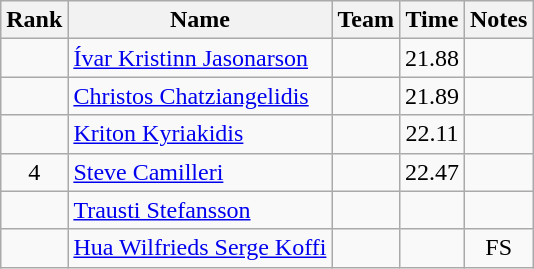<table class="wikitable sortable" style="text-align:center">
<tr>
<th>Rank</th>
<th>Name</th>
<th>Team</th>
<th>Time</th>
<th>Notes</th>
</tr>
<tr>
<td></td>
<td align="left"><a href='#'>Ívar Kristinn Jasonarson</a></td>
<td align=left></td>
<td>21.88</td>
<td></td>
</tr>
<tr>
<td></td>
<td align="left"><a href='#'>Christos Chatziangelidis</a></td>
<td align=left></td>
<td>21.89</td>
<td></td>
</tr>
<tr>
<td></td>
<td align="left"><a href='#'>Kriton Kyriakidis</a></td>
<td align=left></td>
<td>22.11</td>
<td></td>
</tr>
<tr>
<td>4</td>
<td align="left"><a href='#'>Steve Camilleri</a></td>
<td align=left></td>
<td>22.47</td>
<td></td>
</tr>
<tr>
<td></td>
<td align="left"><a href='#'>Trausti Stefansson</a></td>
<td align=left></td>
<td></td>
<td></td>
</tr>
<tr>
<td></td>
<td align="left"><a href='#'>Hua Wilfrieds Serge Koffi</a></td>
<td align=left></td>
<td></td>
<td>FS</td>
</tr>
</table>
